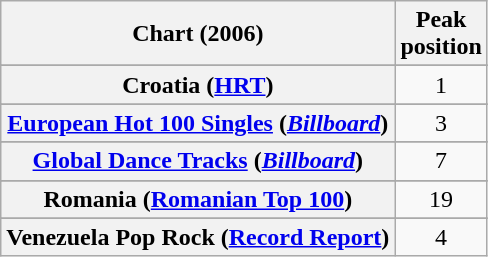<table class="wikitable sortable plainrowheaders" style="text-align:center">
<tr>
<th scope="col">Chart (2006)</th>
<th scope="col">Peak<br>position</th>
</tr>
<tr>
</tr>
<tr>
</tr>
<tr>
</tr>
<tr>
</tr>
<tr>
</tr>
<tr>
</tr>
<tr>
</tr>
<tr>
<th scope="row">Croatia (<a href='#'>HRT</a>)</th>
<td align="center">1</td>
</tr>
<tr>
</tr>
<tr>
</tr>
<tr>
<th scope="row"><a href='#'>European Hot 100 Singles</a> (<em><a href='#'>Billboard</a></em>)</th>
<td>3</td>
</tr>
<tr>
</tr>
<tr>
</tr>
<tr>
</tr>
<tr>
<th scope="row"><a href='#'>Global Dance Tracks</a> (<em><a href='#'>Billboard</a></em>)</th>
<td align="center">7</td>
</tr>
<tr>
</tr>
<tr>
</tr>
<tr>
</tr>
<tr>
</tr>
<tr>
</tr>
<tr>
</tr>
<tr>
</tr>
<tr>
</tr>
<tr>
<th scope="row">Romania (<a href='#'>Romanian Top 100</a>)</th>
<td style="text-align:center;">19</td>
</tr>
<tr>
</tr>
<tr>
</tr>
<tr>
</tr>
<tr>
</tr>
<tr>
</tr>
<tr>
</tr>
<tr>
</tr>
<tr>
</tr>
<tr>
</tr>
<tr>
</tr>
<tr>
</tr>
<tr>
</tr>
<tr>
<th scope="row">Venezuela Pop Rock (<a href='#'>Record Report</a>)</th>
<td>4</td>
</tr>
</table>
